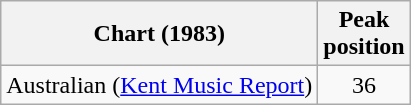<table class="wikitable">
<tr>
<th>Chart (1983)</th>
<th>Peak<br>position</th>
</tr>
<tr>
<td>Australian (<a href='#'>Kent Music Report</a>)</td>
<td align="center">36</td>
</tr>
</table>
